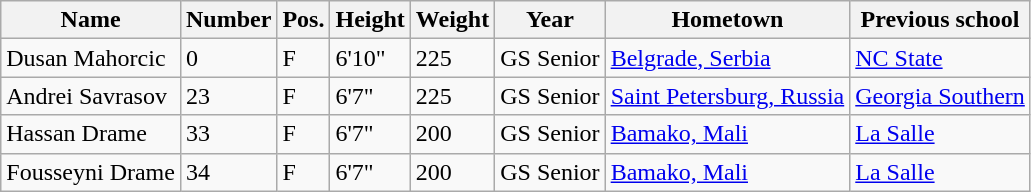<table class="wikitable sortable">
<tr>
<th>Name</th>
<th>Number</th>
<th>Pos.</th>
<th>Height</th>
<th>Weight</th>
<th>Year</th>
<th>Hometown</th>
<th class="unsortable">Previous school</th>
</tr>
<tr>
<td>Dusan Mahorcic</td>
<td>0</td>
<td>F</td>
<td>6'10"</td>
<td>225</td>
<td>GS Senior</td>
<td><a href='#'>Belgrade, Serbia</a></td>
<td><a href='#'>NC State</a></td>
</tr>
<tr>
<td>Andrei Savrasov</td>
<td>23</td>
<td>F</td>
<td>6'7"</td>
<td>225</td>
<td>GS Senior</td>
<td><a href='#'>Saint Petersburg, Russia</a></td>
<td><a href='#'>Georgia Southern</a></td>
</tr>
<tr>
<td>Hassan Drame</td>
<td>33</td>
<td>F</td>
<td>6'7"</td>
<td>200</td>
<td>GS Senior</td>
<td><a href='#'>Bamako, Mali</a></td>
<td><a href='#'>La Salle</a></td>
</tr>
<tr>
<td>Fousseyni Drame</td>
<td>34</td>
<td>F</td>
<td>6'7"</td>
<td>200</td>
<td>GS Senior</td>
<td><a href='#'>Bamako, Mali</a></td>
<td><a href='#'>La Salle</a></td>
</tr>
</table>
